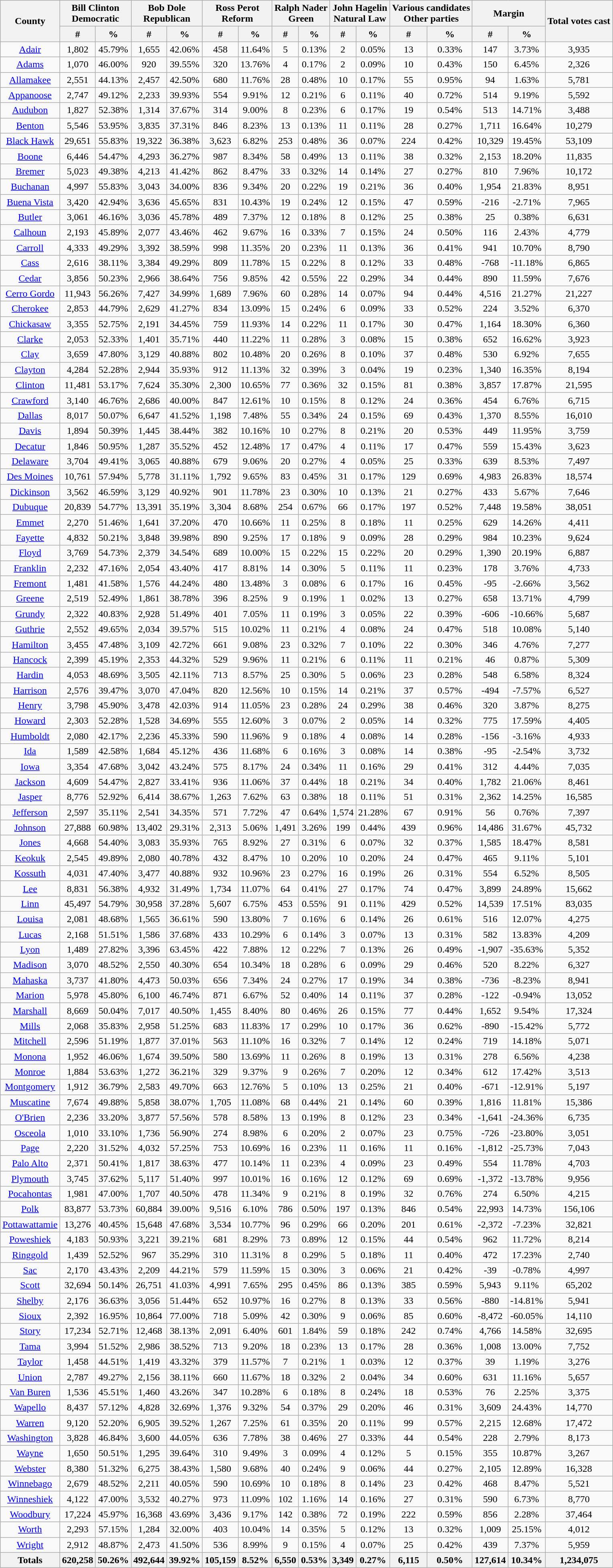<table class="wikitable sortable" style="text-align:center">
<tr>
<th style="text-align:center;" rowspan="2">County</th>
<th style="text-align:center;" colspan="2">Bill Clinton<br>Democratic</th>
<th style="text-align:center;" colspan="2">Bob Dole<br>Republican</th>
<th style="text-align:center;" colspan="2">Ross Perot<br>Reform</th>
<th style="text-align:center;" colspan="2">Ralph Nader<br>Green</th>
<th style="text-align:center;" colspan="2">John Hagelin<br>Natural Law</th>
<th style="text-align:center;" colspan="2">Various candidates<br>Other parties</th>
<th style="text-align:center;" colspan="2">Margin</th>
<th colspan="1" rowspan="2" style="text-align:center;">Total votes cast</th>
</tr>
<tr>
<th style="text-align:center;" data-sort-type="number">#</th>
<th style="text-align:center;" data-sort-type="number">%</th>
<th style="text-align:center;" data-sort-type="number">#</th>
<th style="text-align:center;" data-sort-type="number">%</th>
<th style="text-align:center;" data-sort-type="number">#</th>
<th style="text-align:center;" data-sort-type="number">%</th>
<th style="text-align:center;" data-sort-type="number">#</th>
<th style="text-align:center;" data-sort-type="number">%</th>
<th style="text-align:center;" data-sort-type="number">#</th>
<th style="text-align:center;" data-sort-type="number">%</th>
<th style="text-align:center;" data-sort-type="number">#</th>
<th style="text-align:center;" data-sort-type="number">%</th>
<th style="text-align:center;" data-sort-type="number">#</th>
<th style="text-align:center;" data-sort-type="number">%</th>
</tr>
<tr style="text-align:center;">
<td><a href='#'>Adair</a></td>
<td>1,802</td>
<td>45.79%</td>
<td>1,655</td>
<td>42.06%</td>
<td>458</td>
<td>11.64%</td>
<td>5</td>
<td>0.13%</td>
<td>2</td>
<td>0.05%</td>
<td>13</td>
<td>0.33%</td>
<td>147</td>
<td>3.73%</td>
<td>3,935</td>
</tr>
<tr style="text-align:center;">
<td><a href='#'>Adams</a></td>
<td>1,070</td>
<td>46.00%</td>
<td>920</td>
<td>39.55%</td>
<td>320</td>
<td>13.76%</td>
<td>4</td>
<td>0.17%</td>
<td>2</td>
<td>0.09%</td>
<td>10</td>
<td>0.43%</td>
<td>150</td>
<td>6.45%</td>
<td>2,326</td>
</tr>
<tr style="text-align:center;">
<td><a href='#'>Allamakee</a></td>
<td>2,551</td>
<td>44.13%</td>
<td>2,457</td>
<td>42.50%</td>
<td>680</td>
<td>11.76%</td>
<td>28</td>
<td>0.48%</td>
<td>10</td>
<td>0.17%</td>
<td>55</td>
<td>0.95%</td>
<td>94</td>
<td>1.63%</td>
<td>5,781</td>
</tr>
<tr style="text-align:center;">
<td><a href='#'>Appanoose</a></td>
<td>2,747</td>
<td>49.12%</td>
<td>2,233</td>
<td>39.93%</td>
<td>554</td>
<td>9.91%</td>
<td>12</td>
<td>0.21%</td>
<td>6</td>
<td>0.11%</td>
<td>40</td>
<td>0.72%</td>
<td>514</td>
<td>9.19%</td>
<td>5,592</td>
</tr>
<tr style="text-align:center;">
<td><a href='#'>Audubon</a></td>
<td>1,827</td>
<td>52.38%</td>
<td>1,314</td>
<td>37.67%</td>
<td>314</td>
<td>9.00%</td>
<td>8</td>
<td>0.23%</td>
<td>6</td>
<td>0.17%</td>
<td>19</td>
<td>0.54%</td>
<td>513</td>
<td>14.71%</td>
<td>3,488</td>
</tr>
<tr style="text-align:center;">
<td><a href='#'>Benton</a></td>
<td>5,546</td>
<td>53.95%</td>
<td>3,835</td>
<td>37.31%</td>
<td>846</td>
<td>8.23%</td>
<td>13</td>
<td>0.13%</td>
<td>11</td>
<td>0.11%</td>
<td>28</td>
<td>0.27%</td>
<td>1,711</td>
<td>16.64%</td>
<td>10,279</td>
</tr>
<tr style="text-align:center;">
<td><a href='#'>Black Hawk</a></td>
<td>29,651</td>
<td>55.83%</td>
<td>19,322</td>
<td>36.38%</td>
<td>3,623</td>
<td>6.82%</td>
<td>253</td>
<td>0.48%</td>
<td>36</td>
<td>0.07%</td>
<td>224</td>
<td>0.42%</td>
<td>10,329</td>
<td>19.45%</td>
<td>53,109</td>
</tr>
<tr style="text-align:center;">
<td><a href='#'>Boone</a></td>
<td>6,446</td>
<td>54.47%</td>
<td>4,293</td>
<td>36.27%</td>
<td>987</td>
<td>8.34%</td>
<td>58</td>
<td>0.49%</td>
<td>13</td>
<td>0.11%</td>
<td>38</td>
<td>0.32%</td>
<td>2,153</td>
<td>18.20%</td>
<td>11,835</td>
</tr>
<tr style="text-align:center;">
<td><a href='#'>Bremer</a></td>
<td>5,023</td>
<td>49.38%</td>
<td>4,213</td>
<td>41.42%</td>
<td>862</td>
<td>8.47%</td>
<td>33</td>
<td>0.32%</td>
<td>14</td>
<td>0.14%</td>
<td>27</td>
<td>0.27%</td>
<td>810</td>
<td>7.96%</td>
<td>10,172</td>
</tr>
<tr style="text-align:center;">
<td><a href='#'>Buchanan</a></td>
<td>4,997</td>
<td>55.83%</td>
<td>3,043</td>
<td>34.00%</td>
<td>836</td>
<td>9.34%</td>
<td>20</td>
<td>0.22%</td>
<td>19</td>
<td>0.21%</td>
<td>36</td>
<td>0.40%</td>
<td>1,954</td>
<td>21.83%</td>
<td>8,951</td>
</tr>
<tr style="text-align:center;">
<td><a href='#'>Buena Vista</a></td>
<td>3,420</td>
<td>42.94%</td>
<td>3,636</td>
<td>45.65%</td>
<td>831</td>
<td>10.43%</td>
<td>19</td>
<td>0.24%</td>
<td>12</td>
<td>0.15%</td>
<td>47</td>
<td>0.59%</td>
<td>-216</td>
<td>-2.71%</td>
<td>7,965</td>
</tr>
<tr style="text-align:center;">
<td><a href='#'>Butler</a></td>
<td>3,061</td>
<td>46.16%</td>
<td>3,036</td>
<td>45.78%</td>
<td>489</td>
<td>7.37%</td>
<td>12</td>
<td>0.18%</td>
<td>8</td>
<td>0.12%</td>
<td>25</td>
<td>0.38%</td>
<td>25</td>
<td>0.38%</td>
<td>6,631</td>
</tr>
<tr style="text-align:center;">
<td><a href='#'>Calhoun</a></td>
<td>2,193</td>
<td>45.89%</td>
<td>2,077</td>
<td>43.46%</td>
<td>462</td>
<td>9.67%</td>
<td>16</td>
<td>0.33%</td>
<td>7</td>
<td>0.15%</td>
<td>24</td>
<td>0.50%</td>
<td>116</td>
<td>2.43%</td>
<td>4,779</td>
</tr>
<tr style="text-align:center;">
<td><a href='#'>Carroll</a></td>
<td>4,333</td>
<td>49.29%</td>
<td>3,392</td>
<td>38.59%</td>
<td>998</td>
<td>11.35%</td>
<td>20</td>
<td>0.23%</td>
<td>11</td>
<td>0.13%</td>
<td>36</td>
<td>0.41%</td>
<td>941</td>
<td>10.70%</td>
<td>8,790</td>
</tr>
<tr style="text-align:center;">
<td><a href='#'>Cass</a></td>
<td>2,616</td>
<td>38.11%</td>
<td>3,384</td>
<td>49.29%</td>
<td>809</td>
<td>11.78%</td>
<td>15</td>
<td>0.22%</td>
<td>8</td>
<td>0.12%</td>
<td>33</td>
<td>0.48%</td>
<td>-768</td>
<td>-11.18%</td>
<td>6,865</td>
</tr>
<tr style="text-align:center;">
<td><a href='#'>Cedar</a></td>
<td>3,856</td>
<td>50.23%</td>
<td>2,966</td>
<td>38.64%</td>
<td>756</td>
<td>9.85%</td>
<td>42</td>
<td>0.55%</td>
<td>22</td>
<td>0.29%</td>
<td>34</td>
<td>0.44%</td>
<td>890</td>
<td>11.59%</td>
<td>7,676</td>
</tr>
<tr style="text-align:center;">
<td><a href='#'>Cerro Gordo</a></td>
<td>11,943</td>
<td>56.26%</td>
<td>7,427</td>
<td>34.99%</td>
<td>1,689</td>
<td>7.96%</td>
<td>60</td>
<td>0.28%</td>
<td>14</td>
<td>0.07%</td>
<td>94</td>
<td>0.44%</td>
<td>4,516</td>
<td>21.27%</td>
<td>21,227</td>
</tr>
<tr style="text-align:center;">
<td><a href='#'>Cherokee</a></td>
<td>2,853</td>
<td>44.79%</td>
<td>2,629</td>
<td>41.27%</td>
<td>834</td>
<td>13.09%</td>
<td>15</td>
<td>0.24%</td>
<td>6</td>
<td>0.09%</td>
<td>33</td>
<td>0.52%</td>
<td>224</td>
<td>3.52%</td>
<td>6,370</td>
</tr>
<tr style="text-align:center;">
<td><a href='#'>Chickasaw</a></td>
<td>3,355</td>
<td>52.75%</td>
<td>2,191</td>
<td>34.45%</td>
<td>759</td>
<td>11.93%</td>
<td>14</td>
<td>0.22%</td>
<td>11</td>
<td>0.17%</td>
<td>30</td>
<td>0.47%</td>
<td>1,164</td>
<td>18.30%</td>
<td>6,360</td>
</tr>
<tr style="text-align:center;">
<td><a href='#'>Clarke</a></td>
<td>2,053</td>
<td>52.33%</td>
<td>1,401</td>
<td>35.71%</td>
<td>440</td>
<td>11.22%</td>
<td>11</td>
<td>0.28%</td>
<td>3</td>
<td>0.08%</td>
<td>15</td>
<td>0.38%</td>
<td>652</td>
<td>16.62%</td>
<td>3,923</td>
</tr>
<tr style="text-align:center;">
<td><a href='#'>Clay</a></td>
<td>3,659</td>
<td>47.80%</td>
<td>3,129</td>
<td>40.88%</td>
<td>802</td>
<td>10.48%</td>
<td>20</td>
<td>0.26%</td>
<td>8</td>
<td>0.10%</td>
<td>37</td>
<td>0.48%</td>
<td>530</td>
<td>6.92%</td>
<td>7,655</td>
</tr>
<tr style="text-align:center;">
<td><a href='#'>Clayton</a></td>
<td>4,284</td>
<td>52.28%</td>
<td>2,944</td>
<td>35.93%</td>
<td>912</td>
<td>11.13%</td>
<td>32</td>
<td>0.39%</td>
<td>3</td>
<td>0.04%</td>
<td>19</td>
<td>0.23%</td>
<td>1,340</td>
<td>16.35%</td>
<td>8,194</td>
</tr>
<tr style="text-align:center;">
<td><a href='#'>Clinton</a></td>
<td>11,481</td>
<td>53.17%</td>
<td>7,624</td>
<td>35.30%</td>
<td>2,300</td>
<td>10.65%</td>
<td>77</td>
<td>0.36%</td>
<td>32</td>
<td>0.15%</td>
<td>81</td>
<td>0.38%</td>
<td>3,857</td>
<td>17.87%</td>
<td>21,595</td>
</tr>
<tr style="text-align:center;">
<td><a href='#'>Crawford</a></td>
<td>3,140</td>
<td>46.76%</td>
<td>2,686</td>
<td>40.00%</td>
<td>847</td>
<td>12.61%</td>
<td>10</td>
<td>0.15%</td>
<td>8</td>
<td>0.12%</td>
<td>24</td>
<td>0.36%</td>
<td>454</td>
<td>6.76%</td>
<td>6,715</td>
</tr>
<tr style="text-align:center;">
<td><a href='#'>Dallas</a></td>
<td>8,017</td>
<td>50.07%</td>
<td>6,647</td>
<td>41.52%</td>
<td>1,198</td>
<td>7.48%</td>
<td>55</td>
<td>0.34%</td>
<td>24</td>
<td>0.15%</td>
<td>69</td>
<td>0.43%</td>
<td>1,370</td>
<td>8.55%</td>
<td>16,010</td>
</tr>
<tr style="text-align:center;">
<td><a href='#'>Davis</a></td>
<td>1,894</td>
<td>50.39%</td>
<td>1,445</td>
<td>38.44%</td>
<td>382</td>
<td>10.16%</td>
<td>10</td>
<td>0.27%</td>
<td>8</td>
<td>0.21%</td>
<td>20</td>
<td>0.53%</td>
<td>449</td>
<td>11.95%</td>
<td>3,759</td>
</tr>
<tr style="text-align:center;">
<td><a href='#'>Decatur</a></td>
<td>1,846</td>
<td>50.95%</td>
<td>1,287</td>
<td>35.52%</td>
<td>452</td>
<td>12.48%</td>
<td>17</td>
<td>0.47%</td>
<td>4</td>
<td>0.11%</td>
<td>17</td>
<td>0.47%</td>
<td>559</td>
<td>15.43%</td>
<td>3,623</td>
</tr>
<tr style="text-align:center;">
<td><a href='#'>Delaware</a></td>
<td>3,704</td>
<td>49.41%</td>
<td>3,065</td>
<td>40.88%</td>
<td>679</td>
<td>9.06%</td>
<td>20</td>
<td>0.27%</td>
<td>4</td>
<td>0.05%</td>
<td>25</td>
<td>0.33%</td>
<td>639</td>
<td>8.53%</td>
<td>7,497</td>
</tr>
<tr style="text-align:center;">
<td><a href='#'>Des Moines</a></td>
<td>10,761</td>
<td>57.94%</td>
<td>5,778</td>
<td>31.11%</td>
<td>1,792</td>
<td>9.65%</td>
<td>83</td>
<td>0.45%</td>
<td>31</td>
<td>0.17%</td>
<td>129</td>
<td>0.69%</td>
<td>4,983</td>
<td>26.83%</td>
<td>18,574</td>
</tr>
<tr style="text-align:center;">
<td><a href='#'>Dickinson</a></td>
<td>3,562</td>
<td>46.59%</td>
<td>3,129</td>
<td>40.92%</td>
<td>901</td>
<td>11.78%</td>
<td>23</td>
<td>0.30%</td>
<td>10</td>
<td>0.13%</td>
<td>21</td>
<td>0.27%</td>
<td>433</td>
<td>5.67%</td>
<td>7,646</td>
</tr>
<tr style="text-align:center;">
<td><a href='#'>Dubuque</a></td>
<td>20,839</td>
<td>54.77%</td>
<td>13,391</td>
<td>35.19%</td>
<td>3,304</td>
<td>8.68%</td>
<td>254</td>
<td>0.67%</td>
<td>66</td>
<td>0.17%</td>
<td>197</td>
<td>0.52%</td>
<td>7,448</td>
<td>19.58%</td>
<td>38,051</td>
</tr>
<tr style="text-align:center;">
<td><a href='#'>Emmet</a></td>
<td>2,270</td>
<td>51.46%</td>
<td>1,641</td>
<td>37.20%</td>
<td>470</td>
<td>10.66%</td>
<td>11</td>
<td>0.25%</td>
<td>8</td>
<td>0.18%</td>
<td>11</td>
<td>0.25%</td>
<td>629</td>
<td>14.26%</td>
<td>4,411</td>
</tr>
<tr style="text-align:center;">
<td><a href='#'>Fayette</a></td>
<td>4,832</td>
<td>50.21%</td>
<td>3,848</td>
<td>39.98%</td>
<td>890</td>
<td>9.25%</td>
<td>17</td>
<td>0.18%</td>
<td>9</td>
<td>0.09%</td>
<td>28</td>
<td>0.29%</td>
<td>984</td>
<td>10.23%</td>
<td>9,624</td>
</tr>
<tr style="text-align:center;">
<td><a href='#'>Floyd</a></td>
<td>3,769</td>
<td>54.73%</td>
<td>2,379</td>
<td>34.54%</td>
<td>689</td>
<td>10.00%</td>
<td>15</td>
<td>0.22%</td>
<td>15</td>
<td>0.22%</td>
<td>20</td>
<td>0.29%</td>
<td>1,390</td>
<td>20.19%</td>
<td>6,887</td>
</tr>
<tr style="text-align:center;">
<td><a href='#'>Franklin</a></td>
<td>2,232</td>
<td>47.16%</td>
<td>2,054</td>
<td>43.40%</td>
<td>417</td>
<td>8.81%</td>
<td>14</td>
<td>0.30%</td>
<td>5</td>
<td>0.11%</td>
<td>11</td>
<td>0.23%</td>
<td>178</td>
<td>3.76%</td>
<td>4,733</td>
</tr>
<tr style="text-align:center;">
<td><a href='#'>Fremont</a></td>
<td>1,481</td>
<td>41.58%</td>
<td>1,576</td>
<td>44.24%</td>
<td>480</td>
<td>13.48%</td>
<td>3</td>
<td>0.08%</td>
<td>6</td>
<td>0.17%</td>
<td>16</td>
<td>0.45%</td>
<td>-95</td>
<td>-2.66%</td>
<td>3,562</td>
</tr>
<tr style="text-align:center;">
<td><a href='#'>Greene</a></td>
<td>2,519</td>
<td>52.49%</td>
<td>1,861</td>
<td>38.78%</td>
<td>396</td>
<td>8.25%</td>
<td>9</td>
<td>0.19%</td>
<td>1</td>
<td>0.02%</td>
<td>13</td>
<td>0.27%</td>
<td>658</td>
<td>13.71%</td>
<td>4,799</td>
</tr>
<tr style="text-align:center;">
<td><a href='#'>Grundy</a></td>
<td>2,322</td>
<td>40.83%</td>
<td>2,928</td>
<td>51.49%</td>
<td>401</td>
<td>7.05%</td>
<td>11</td>
<td>0.19%</td>
<td>3</td>
<td>0.05%</td>
<td>22</td>
<td>0.39%</td>
<td>-606</td>
<td>-10.66%</td>
<td>5,687</td>
</tr>
<tr style="text-align:center;">
<td><a href='#'>Guthrie</a></td>
<td>2,552</td>
<td>49.65%</td>
<td>2,034</td>
<td>39.57%</td>
<td>515</td>
<td>10.02%</td>
<td>11</td>
<td>0.21%</td>
<td>4</td>
<td>0.08%</td>
<td>24</td>
<td>0.47%</td>
<td>518</td>
<td>10.08%</td>
<td>5,140</td>
</tr>
<tr style="text-align:center;">
<td><a href='#'>Hamilton</a></td>
<td>3,455</td>
<td>47.48%</td>
<td>3,109</td>
<td>42.72%</td>
<td>661</td>
<td>9.08%</td>
<td>23</td>
<td>0.32%</td>
<td>7</td>
<td>0.10%</td>
<td>22</td>
<td>0.30%</td>
<td>346</td>
<td>4.76%</td>
<td>7,277</td>
</tr>
<tr style="text-align:center;">
<td><a href='#'>Hancock</a></td>
<td>2,399</td>
<td>45.19%</td>
<td>2,353</td>
<td>44.32%</td>
<td>529</td>
<td>9.96%</td>
<td>11</td>
<td>0.21%</td>
<td>6</td>
<td>0.11%</td>
<td>11</td>
<td>0.21%</td>
<td>46</td>
<td>0.87%</td>
<td>5,309</td>
</tr>
<tr style="text-align:center;">
<td><a href='#'>Hardin</a></td>
<td>4,053</td>
<td>48.69%</td>
<td>3,505</td>
<td>42.11%</td>
<td>713</td>
<td>8.57%</td>
<td>25</td>
<td>0.30%</td>
<td>5</td>
<td>0.06%</td>
<td>23</td>
<td>0.28%</td>
<td>548</td>
<td>6.58%</td>
<td>8,324</td>
</tr>
<tr style="text-align:center;">
<td><a href='#'>Harrison</a></td>
<td>2,576</td>
<td>39.47%</td>
<td>3,070</td>
<td>47.04%</td>
<td>820</td>
<td>12.56%</td>
<td>10</td>
<td>0.15%</td>
<td>14</td>
<td>0.21%</td>
<td>37</td>
<td>0.57%</td>
<td>-494</td>
<td>-7.57%</td>
<td>6,527</td>
</tr>
<tr style="text-align:center;">
<td><a href='#'>Henry</a></td>
<td>3,798</td>
<td>45.90%</td>
<td>3,478</td>
<td>42.03%</td>
<td>914</td>
<td>11.05%</td>
<td>23</td>
<td>0.28%</td>
<td>24</td>
<td>0.29%</td>
<td>38</td>
<td>0.46%</td>
<td>320</td>
<td>3.87%</td>
<td>8,275</td>
</tr>
<tr style="text-align:center;">
<td><a href='#'>Howard</a></td>
<td>2,303</td>
<td>52.28%</td>
<td>1,528</td>
<td>34.69%</td>
<td>555</td>
<td>12.60%</td>
<td>3</td>
<td>0.07%</td>
<td>2</td>
<td>0.05%</td>
<td>14</td>
<td>0.32%</td>
<td>775</td>
<td>17.59%</td>
<td>4,405</td>
</tr>
<tr style="text-align:center;">
<td><a href='#'>Humboldt</a></td>
<td>2,080</td>
<td>42.17%</td>
<td>2,236</td>
<td>45.33%</td>
<td>590</td>
<td>11.96%</td>
<td>9</td>
<td>0.18%</td>
<td>4</td>
<td>0.08%</td>
<td>14</td>
<td>0.28%</td>
<td>-156</td>
<td>-3.16%</td>
<td>4,933</td>
</tr>
<tr style="text-align:center;">
<td><a href='#'>Ida</a></td>
<td>1,589</td>
<td>42.58%</td>
<td>1,684</td>
<td>45.12%</td>
<td>436</td>
<td>11.68%</td>
<td>6</td>
<td>0.16%</td>
<td>3</td>
<td>0.08%</td>
<td>14</td>
<td>0.38%</td>
<td>-95</td>
<td>-2.54%</td>
<td>3,732</td>
</tr>
<tr style="text-align:center;">
<td><a href='#'>Iowa</a></td>
<td>3,354</td>
<td>47.68%</td>
<td>3,042</td>
<td>43.24%</td>
<td>575</td>
<td>8.17%</td>
<td>24</td>
<td>0.34%</td>
<td>11</td>
<td>0.16%</td>
<td>29</td>
<td>0.41%</td>
<td>312</td>
<td>4.44%</td>
<td>7,035</td>
</tr>
<tr style="text-align:center;">
<td><a href='#'>Jackson</a></td>
<td>4,609</td>
<td>54.47%</td>
<td>2,827</td>
<td>33.41%</td>
<td>936</td>
<td>11.06%</td>
<td>37</td>
<td>0.44%</td>
<td>18</td>
<td>0.21%</td>
<td>34</td>
<td>0.40%</td>
<td>1,782</td>
<td>21.06%</td>
<td>8,461</td>
</tr>
<tr style="text-align:center;">
<td><a href='#'>Jasper</a></td>
<td>8,776</td>
<td>52.92%</td>
<td>6,414</td>
<td>38.67%</td>
<td>1,263</td>
<td>7.62%</td>
<td>63</td>
<td>0.38%</td>
<td>18</td>
<td>0.11%</td>
<td>51</td>
<td>0.31%</td>
<td>2,362</td>
<td>14.25%</td>
<td>16,585</td>
</tr>
<tr style="text-align:center;">
<td><a href='#'>Jefferson</a></td>
<td>2,597</td>
<td>35.11%</td>
<td>2,541</td>
<td>34.35%</td>
<td>571</td>
<td>7.72%</td>
<td>47</td>
<td>0.64%</td>
<td>1,574</td>
<td>21.28%</td>
<td>67</td>
<td>0.91%</td>
<td>56</td>
<td>0.76%</td>
<td>7,397</td>
</tr>
<tr style="text-align:center;">
<td><a href='#'>Johnson</a></td>
<td>27,888</td>
<td>60.98%</td>
<td>13,402</td>
<td>29.31%</td>
<td>2,313</td>
<td>5.06%</td>
<td>1,491</td>
<td>3.26%</td>
<td>199</td>
<td>0.44%</td>
<td>439</td>
<td>0.96%</td>
<td>14,486</td>
<td>31.67%</td>
<td>45,732</td>
</tr>
<tr style="text-align:center;">
<td><a href='#'>Jones</a></td>
<td>4,668</td>
<td>54.40%</td>
<td>3,083</td>
<td>35.93%</td>
<td>765</td>
<td>8.92%</td>
<td>27</td>
<td>0.31%</td>
<td>6</td>
<td>0.07%</td>
<td>32</td>
<td>0.37%</td>
<td>1,585</td>
<td>18.47%</td>
<td>8,581</td>
</tr>
<tr style="text-align:center;">
<td><a href='#'>Keokuk</a></td>
<td>2,545</td>
<td>49.89%</td>
<td>2,080</td>
<td>40.78%</td>
<td>432</td>
<td>8.47%</td>
<td>10</td>
<td>0.20%</td>
<td>10</td>
<td>0.20%</td>
<td>24</td>
<td>0.47%</td>
<td>465</td>
<td>9.11%</td>
<td>5,101</td>
</tr>
<tr style="text-align:center;">
<td><a href='#'>Kossuth</a></td>
<td>4,031</td>
<td>47.40%</td>
<td>3,477</td>
<td>40.88%</td>
<td>932</td>
<td>10.96%</td>
<td>23</td>
<td>0.27%</td>
<td>16</td>
<td>0.19%</td>
<td>26</td>
<td>0.31%</td>
<td>554</td>
<td>6.52%</td>
<td>8,505</td>
</tr>
<tr style="text-align:center;">
<td><a href='#'>Lee</a></td>
<td>8,831</td>
<td>56.38%</td>
<td>4,932</td>
<td>31.49%</td>
<td>1,734</td>
<td>11.07%</td>
<td>64</td>
<td>0.41%</td>
<td>27</td>
<td>0.17%</td>
<td>74</td>
<td>0.47%</td>
<td>3,899</td>
<td>24.89%</td>
<td>15,662</td>
</tr>
<tr style="text-align:center;">
<td><a href='#'>Linn</a></td>
<td>45,497</td>
<td>54.79%</td>
<td>30,958</td>
<td>37.28%</td>
<td>5,607</td>
<td>6.75%</td>
<td>453</td>
<td>0.55%</td>
<td>91</td>
<td>0.11%</td>
<td>429</td>
<td>0.52%</td>
<td>14,539</td>
<td>17.51%</td>
<td>83,035</td>
</tr>
<tr style="text-align:center;">
<td><a href='#'>Louisa</a></td>
<td>2,081</td>
<td>48.68%</td>
<td>1,565</td>
<td>36.61%</td>
<td>590</td>
<td>13.80%</td>
<td>7</td>
<td>0.16%</td>
<td>6</td>
<td>0.14%</td>
<td>26</td>
<td>0.61%</td>
<td>516</td>
<td>12.07%</td>
<td>4,275</td>
</tr>
<tr style="text-align:center;">
<td><a href='#'>Lucas</a></td>
<td>2,168</td>
<td>51.51%</td>
<td>1,586</td>
<td>37.68%</td>
<td>433</td>
<td>10.29%</td>
<td>6</td>
<td>0.14%</td>
<td>3</td>
<td>0.07%</td>
<td>13</td>
<td>0.31%</td>
<td>582</td>
<td>13.83%</td>
<td>4,209</td>
</tr>
<tr style="text-align:center;">
<td><a href='#'>Lyon</a></td>
<td>1,489</td>
<td>27.82%</td>
<td>3,396</td>
<td>63.45%</td>
<td>422</td>
<td>7.88%</td>
<td>12</td>
<td>0.22%</td>
<td>7</td>
<td>0.13%</td>
<td>26</td>
<td>0.49%</td>
<td>-1,907</td>
<td>-35.63%</td>
<td>5,352</td>
</tr>
<tr style="text-align:center;">
<td><a href='#'>Madison</a></td>
<td>3,070</td>
<td>48.52%</td>
<td>2,550</td>
<td>40.30%</td>
<td>654</td>
<td>10.34%</td>
<td>18</td>
<td>0.28%</td>
<td>6</td>
<td>0.09%</td>
<td>29</td>
<td>0.46%</td>
<td>520</td>
<td>8.22%</td>
<td>6,327</td>
</tr>
<tr style="text-align:center;">
<td><a href='#'>Mahaska</a></td>
<td>3,737</td>
<td>41.80%</td>
<td>4,473</td>
<td>50.03%</td>
<td>656</td>
<td>7.34%</td>
<td>24</td>
<td>0.27%</td>
<td>17</td>
<td>0.19%</td>
<td>34</td>
<td>0.38%</td>
<td>-736</td>
<td>-8.23%</td>
<td>8,941</td>
</tr>
<tr style="text-align:center;">
<td><a href='#'>Marion</a></td>
<td>5,978</td>
<td>45.80%</td>
<td>6,100</td>
<td>46.74%</td>
<td>871</td>
<td>6.67%</td>
<td>52</td>
<td>0.40%</td>
<td>14</td>
<td>0.11%</td>
<td>37</td>
<td>0.28%</td>
<td>-122</td>
<td>-0.94%</td>
<td>13,052</td>
</tr>
<tr style="text-align:center;">
<td><a href='#'>Marshall</a></td>
<td>8,669</td>
<td>50.04%</td>
<td>7,017</td>
<td>40.50%</td>
<td>1,455</td>
<td>8.40%</td>
<td>80</td>
<td>0.46%</td>
<td>26</td>
<td>0.15%</td>
<td>77</td>
<td>0.44%</td>
<td>1,652</td>
<td>9.54%</td>
<td>17,324</td>
</tr>
<tr style="text-align:center;">
<td><a href='#'>Mills</a></td>
<td>2,068</td>
<td>35.83%</td>
<td>2,958</td>
<td>51.25%</td>
<td>683</td>
<td>11.83%</td>
<td>17</td>
<td>0.29%</td>
<td>10</td>
<td>0.17%</td>
<td>36</td>
<td>0.62%</td>
<td>-890</td>
<td>-15.42%</td>
<td>5,772</td>
</tr>
<tr style="text-align:center;">
<td><a href='#'>Mitchell</a></td>
<td>2,596</td>
<td>51.19%</td>
<td>1,877</td>
<td>37.01%</td>
<td>563</td>
<td>11.10%</td>
<td>16</td>
<td>0.32%</td>
<td>7</td>
<td>0.14%</td>
<td>12</td>
<td>0.24%</td>
<td>719</td>
<td>14.18%</td>
<td>5,071</td>
</tr>
<tr style="text-align:center;">
<td><a href='#'>Monona</a></td>
<td>1,952</td>
<td>46.06%</td>
<td>1,674</td>
<td>39.50%</td>
<td>580</td>
<td>13.69%</td>
<td>11</td>
<td>0.26%</td>
<td>8</td>
<td>0.19%</td>
<td>13</td>
<td>0.31%</td>
<td>278</td>
<td>6.56%</td>
<td>4,238</td>
</tr>
<tr style="text-align:center;">
<td><a href='#'>Monroe</a></td>
<td>1,884</td>
<td>53.63%</td>
<td>1,272</td>
<td>36.21%</td>
<td>329</td>
<td>9.37%</td>
<td>9</td>
<td>0.26%</td>
<td>7</td>
<td>0.20%</td>
<td>12</td>
<td>0.34%</td>
<td>612</td>
<td>17.42%</td>
<td>3,513</td>
</tr>
<tr style="text-align:center;">
<td><a href='#'>Montgomery</a></td>
<td>1,912</td>
<td>36.79%</td>
<td>2,583</td>
<td>49.70%</td>
<td>663</td>
<td>12.76%</td>
<td>5</td>
<td>0.10%</td>
<td>13</td>
<td>0.25%</td>
<td>21</td>
<td>0.40%</td>
<td>-671</td>
<td>-12.91%</td>
<td>5,197</td>
</tr>
<tr style="text-align:center;">
<td><a href='#'>Muscatine</a></td>
<td>7,674</td>
<td>49.88%</td>
<td>5,858</td>
<td>38.07%</td>
<td>1,705</td>
<td>11.08%</td>
<td>68</td>
<td>0.44%</td>
<td>21</td>
<td>0.14%</td>
<td>60</td>
<td>0.39%</td>
<td>1,816</td>
<td>11.81%</td>
<td>15,386</td>
</tr>
<tr style="text-align:center;">
<td><a href='#'>O'Brien</a></td>
<td>2,236</td>
<td>33.20%</td>
<td>3,877</td>
<td>57.56%</td>
<td>578</td>
<td>8.58%</td>
<td>13</td>
<td>0.19%</td>
<td>8</td>
<td>0.12%</td>
<td>23</td>
<td>0.34%</td>
<td>-1,641</td>
<td>-24.36%</td>
<td>6,735</td>
</tr>
<tr style="text-align:center;">
<td><a href='#'>Osceola</a></td>
<td>1,010</td>
<td>33.10%</td>
<td>1,736</td>
<td>56.90%</td>
<td>274</td>
<td>8.98%</td>
<td>6</td>
<td>0.20%</td>
<td>2</td>
<td>0.07%</td>
<td>23</td>
<td>0.75%</td>
<td>-726</td>
<td>-23.80%</td>
<td>3,051</td>
</tr>
<tr style="text-align:center;">
<td><a href='#'>Page</a></td>
<td>2,220</td>
<td>31.52%</td>
<td>4,032</td>
<td>57.25%</td>
<td>753</td>
<td>10.69%</td>
<td>16</td>
<td>0.23%</td>
<td>11</td>
<td>0.16%</td>
<td>11</td>
<td>0.16%</td>
<td>-1,812</td>
<td>-25.73%</td>
<td>7,043</td>
</tr>
<tr style="text-align:center;">
<td><a href='#'>Palo Alto</a></td>
<td>2,371</td>
<td>50.41%</td>
<td>1,817</td>
<td>38.63%</td>
<td>477</td>
<td>10.14%</td>
<td>11</td>
<td>0.23%</td>
<td>4</td>
<td>0.09%</td>
<td>23</td>
<td>0.49%</td>
<td>554</td>
<td>11.78%</td>
<td>4,703</td>
</tr>
<tr style="text-align:center;">
<td><a href='#'>Plymouth</a></td>
<td>3,745</td>
<td>37.62%</td>
<td>5,117</td>
<td>51.40%</td>
<td>997</td>
<td>10.01%</td>
<td>16</td>
<td>0.16%</td>
<td>12</td>
<td>0.12%</td>
<td>69</td>
<td>0.69%</td>
<td>-1,372</td>
<td>-13.78%</td>
<td>9,956</td>
</tr>
<tr style="text-align:center;">
<td><a href='#'>Pocahontas</a></td>
<td>1,981</td>
<td>47.00%</td>
<td>1,707</td>
<td>40.50%</td>
<td>478</td>
<td>11.34%</td>
<td>9</td>
<td>0.21%</td>
<td>8</td>
<td>0.19%</td>
<td>32</td>
<td>0.76%</td>
<td>274</td>
<td>6.50%</td>
<td>4,215</td>
</tr>
<tr style="text-align:center;">
<td><a href='#'>Polk</a></td>
<td>83,877</td>
<td>53.73%</td>
<td>60,884</td>
<td>39.00%</td>
<td>9,516</td>
<td>6.10%</td>
<td>786</td>
<td>0.50%</td>
<td>197</td>
<td>0.13%</td>
<td>846</td>
<td>0.54%</td>
<td>22,993</td>
<td>14.73%</td>
<td>156,106</td>
</tr>
<tr style="text-align:center;">
<td><a href='#'>Pottawattamie</a></td>
<td>13,276</td>
<td>40.45%</td>
<td>15,648</td>
<td>47.68%</td>
<td>3,534</td>
<td>10.77%</td>
<td>96</td>
<td>0.29%</td>
<td>66</td>
<td>0.20%</td>
<td>201</td>
<td>0.61%</td>
<td>-2,372</td>
<td>-7.23%</td>
<td>32,821</td>
</tr>
<tr style="text-align:center;">
<td><a href='#'>Poweshiek</a></td>
<td>4,183</td>
<td>50.93%</td>
<td>3,221</td>
<td>39.21%</td>
<td>681</td>
<td>8.29%</td>
<td>73</td>
<td>0.89%</td>
<td>12</td>
<td>0.15%</td>
<td>44</td>
<td>0.54%</td>
<td>962</td>
<td>11.72%</td>
<td>8,214</td>
</tr>
<tr style="text-align:center;">
<td><a href='#'>Ringgold</a></td>
<td>1,439</td>
<td>52.52%</td>
<td>967</td>
<td>35.29%</td>
<td>310</td>
<td>11.31%</td>
<td>8</td>
<td>0.29%</td>
<td>5</td>
<td>0.18%</td>
<td>11</td>
<td>0.40%</td>
<td>472</td>
<td>17.23%</td>
<td>2,740</td>
</tr>
<tr style="text-align:center;">
<td><a href='#'>Sac</a></td>
<td>2,170</td>
<td>43.43%</td>
<td>2,209</td>
<td>44.21%</td>
<td>579</td>
<td>11.59%</td>
<td>15</td>
<td>0.30%</td>
<td>3</td>
<td>0.06%</td>
<td>21</td>
<td>0.42%</td>
<td>-39</td>
<td>-0.78%</td>
<td>4,997</td>
</tr>
<tr style="text-align:center;">
<td><a href='#'>Scott</a></td>
<td>32,694</td>
<td>50.14%</td>
<td>26,751</td>
<td>41.03%</td>
<td>4,991</td>
<td>7.65%</td>
<td>295</td>
<td>0.45%</td>
<td>86</td>
<td>0.13%</td>
<td>385</td>
<td>0.59%</td>
<td>5,943</td>
<td>9.11%</td>
<td>65,202</td>
</tr>
<tr style="text-align:center;">
<td><a href='#'>Shelby</a></td>
<td>2,176</td>
<td>36.63%</td>
<td>3,056</td>
<td>51.44%</td>
<td>652</td>
<td>10.97%</td>
<td>16</td>
<td>0.27%</td>
<td>8</td>
<td>0.13%</td>
<td>33</td>
<td>0.56%</td>
<td>-880</td>
<td>-14.81%</td>
<td>5,941</td>
</tr>
<tr style="text-align:center;">
<td><a href='#'>Sioux</a></td>
<td>2,392</td>
<td>16.95%</td>
<td>10,864</td>
<td>77.00%</td>
<td>718</td>
<td>5.09%</td>
<td>42</td>
<td>0.30%</td>
<td>9</td>
<td>0.06%</td>
<td>85</td>
<td>0.60%</td>
<td>-8,472</td>
<td>-60.05%</td>
<td>14,110</td>
</tr>
<tr style="text-align:center;">
<td><a href='#'>Story</a></td>
<td>17,234</td>
<td>52.71%</td>
<td>12,468</td>
<td>38.13%</td>
<td>2,091</td>
<td>6.40%</td>
<td>601</td>
<td>1.84%</td>
<td>59</td>
<td>0.18%</td>
<td>242</td>
<td>0.74%</td>
<td>4,766</td>
<td>14.58%</td>
<td>32,695</td>
</tr>
<tr style="text-align:center;">
<td><a href='#'>Tama</a></td>
<td>3,994</td>
<td>51.52%</td>
<td>2,986</td>
<td>38.52%</td>
<td>713</td>
<td>9.20%</td>
<td>18</td>
<td>0.23%</td>
<td>13</td>
<td>0.17%</td>
<td>28</td>
<td>0.36%</td>
<td>1,008</td>
<td>13.00%</td>
<td>7,752</td>
</tr>
<tr style="text-align:center;">
<td><a href='#'>Taylor</a></td>
<td>1,458</td>
<td>44.51%</td>
<td>1,419</td>
<td>43.32%</td>
<td>379</td>
<td>11.57%</td>
<td>7</td>
<td>0.21%</td>
<td>1</td>
<td>0.03%</td>
<td>12</td>
<td>0.37%</td>
<td>39</td>
<td>1.19%</td>
<td>3,276</td>
</tr>
<tr style="text-align:center;">
<td><a href='#'>Union</a></td>
<td>2,787</td>
<td>49.27%</td>
<td>2,156</td>
<td>38.11%</td>
<td>660</td>
<td>11.67%</td>
<td>18</td>
<td>0.32%</td>
<td>2</td>
<td>0.04%</td>
<td>34</td>
<td>0.60%</td>
<td>631</td>
<td>11.16%</td>
<td>5,657</td>
</tr>
<tr style="text-align:center;">
<td><a href='#'>Van Buren</a></td>
<td>1,536</td>
<td>45.51%</td>
<td>1,460</td>
<td>43.26%</td>
<td>347</td>
<td>10.28%</td>
<td>6</td>
<td>0.18%</td>
<td>8</td>
<td>0.24%</td>
<td>18</td>
<td>0.53%</td>
<td>76</td>
<td>2.25%</td>
<td>3,375</td>
</tr>
<tr style="text-align:center;">
<td><a href='#'>Wapello</a></td>
<td>8,437</td>
<td>57.12%</td>
<td>4,828</td>
<td>32.69%</td>
<td>1,376</td>
<td>9.32%</td>
<td>54</td>
<td>0.37%</td>
<td>29</td>
<td>0.20%</td>
<td>46</td>
<td>0.31%</td>
<td>3,609</td>
<td>24.43%</td>
<td>14,770</td>
</tr>
<tr style="text-align:center;">
<td><a href='#'>Warren</a></td>
<td>9,120</td>
<td>52.20%</td>
<td>6,905</td>
<td>39.52%</td>
<td>1,267</td>
<td>7.25%</td>
<td>61</td>
<td>0.35%</td>
<td>20</td>
<td>0.11%</td>
<td>99</td>
<td>0.57%</td>
<td>2,215</td>
<td>12.68%</td>
<td>17,472</td>
</tr>
<tr style="text-align:center;">
<td><a href='#'>Washington</a></td>
<td>3,828</td>
<td>46.84%</td>
<td>3,600</td>
<td>44.05%</td>
<td>636</td>
<td>7.78%</td>
<td>38</td>
<td>0.46%</td>
<td>27</td>
<td>0.33%</td>
<td>44</td>
<td>0.54%</td>
<td>228</td>
<td>2.79%</td>
<td>8,173</td>
</tr>
<tr style="text-align:center;">
<td><a href='#'>Wayne</a></td>
<td>1,650</td>
<td>50.51%</td>
<td>1,295</td>
<td>39.64%</td>
<td>310</td>
<td>9.49%</td>
<td>3</td>
<td>0.09%</td>
<td>4</td>
<td>0.12%</td>
<td>5</td>
<td>0.15%</td>
<td>355</td>
<td>10.87%</td>
<td>3,267</td>
</tr>
<tr style="text-align:center;">
<td><a href='#'>Webster</a></td>
<td>8,380</td>
<td>51.32%</td>
<td>6,275</td>
<td>38.43%</td>
<td>1,580</td>
<td>9.68%</td>
<td>40</td>
<td>0.24%</td>
<td>9</td>
<td>0.06%</td>
<td>44</td>
<td>0.27%</td>
<td>2,105</td>
<td>12.89%</td>
<td>16,328</td>
</tr>
<tr style="text-align:center;">
<td><a href='#'>Winnebago</a></td>
<td>2,679</td>
<td>48.52%</td>
<td>2,211</td>
<td>40.05%</td>
<td>590</td>
<td>10.69%</td>
<td>10</td>
<td>0.18%</td>
<td>8</td>
<td>0.14%</td>
<td>23</td>
<td>0.42%</td>
<td>468</td>
<td>8.47%</td>
<td>5,521</td>
</tr>
<tr style="text-align:center;">
<td><a href='#'>Winneshiek</a></td>
<td>4,122</td>
<td>47.00%</td>
<td>3,532</td>
<td>40.27%</td>
<td>973</td>
<td>11.09%</td>
<td>102</td>
<td>1.16%</td>
<td>14</td>
<td>0.16%</td>
<td>27</td>
<td>0.31%</td>
<td>590</td>
<td>6.73%</td>
<td>8,770</td>
</tr>
<tr style="text-align:center;">
<td><a href='#'>Woodbury</a></td>
<td>17,224</td>
<td>45.97%</td>
<td>16,368</td>
<td>43.69%</td>
<td>3,436</td>
<td>9.17%</td>
<td>142</td>
<td>0.38%</td>
<td>72</td>
<td>0.19%</td>
<td>222</td>
<td>0.59%</td>
<td>856</td>
<td>2.28%</td>
<td>37,464</td>
</tr>
<tr style="text-align:center;">
<td><a href='#'>Worth</a></td>
<td>2,293</td>
<td>57.15%</td>
<td>1,284</td>
<td>32.00%</td>
<td>403</td>
<td>10.04%</td>
<td>14</td>
<td>0.35%</td>
<td>5</td>
<td>0.12%</td>
<td>13</td>
<td>0.32%</td>
<td>1,009</td>
<td>25.15%</td>
<td>4,012</td>
</tr>
<tr style="text-align:center;">
<td><a href='#'>Wright</a></td>
<td>2,912</td>
<td>48.87%</td>
<td>2,473</td>
<td>41.50%</td>
<td>536</td>
<td>8.99%</td>
<td>9</td>
<td>0.15%</td>
<td>4</td>
<td>0.07%</td>
<td>25</td>
<td>0.42%</td>
<td>439</td>
<td>7.37%</td>
<td>5,959</td>
</tr>
<tr style="text-align:center;">
<th>Totals</th>
<th>620,258</th>
<th>50.26%</th>
<th>492,644</th>
<th>39.92%</th>
<th>105,159</th>
<th>8.52%</th>
<th>6,550</th>
<th>0.53%</th>
<th>3,349</th>
<th>0.27%</th>
<th>6,115</th>
<th>0.50%</th>
<th>127,614</th>
<th>10.34%</th>
<th>1,234,075</th>
</tr>
</table>
